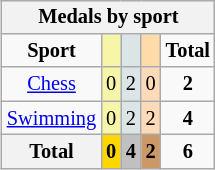<table class="wikitable" style="font-size:85%; float:right;text-align:center">
<tr>
<th colspan="7">Medals by sport</th>
</tr>
<tr>
<td><strong>Sport</strong></td>
<td bgcolor="F7F6A8"></td>
<td bgcolor="DCE5E5"></td>
<td bgcolor="FFDBA9"></td>
<td><strong>Total</strong></td>
</tr>
<tr>
<td><a href='#'>Chess</a></td>
<td bgcolor="F7F6A8">0</td>
<td bgcolor="DCE5E5">2</td>
<td bgcolor="FFDAB9">0</td>
<td><strong>2</strong></td>
</tr>
<tr>
<td><a href='#'>Swimming</a></td>
<td bgcolor="F7F6A8">0</td>
<td bgcolor="DCE5E5">2</td>
<td bgcolor="FFDAB9">2</td>
<td><strong>4</strong></td>
</tr>
<tr>
<th>Total</th>
<td style="background:gold;"><strong>0</strong></td>
<td style="background:silver;"><strong>4</strong></td>
<td style="background:#c96;"><strong>2</strong></td>
<td><strong>6</strong></td>
</tr>
</table>
